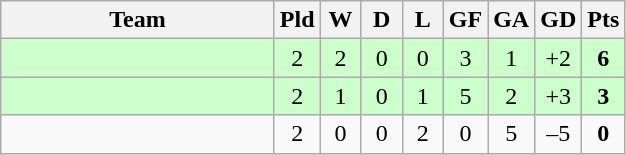<table class=wikitable style="text-align:center">
<tr>
<th width=175>Team</th>
<th width=20>Pld</th>
<th width=20>W</th>
<th width=20>D</th>
<th width=20>L</th>
<th width=20>GF</th>
<th width=20>GA</th>
<th width=20>GD</th>
<th width=20>Pts</th>
</tr>
<tr style="background:#ccffcc">
<td style="text-align:left"></td>
<td>2</td>
<td>2</td>
<td>0</td>
<td>0</td>
<td>3</td>
<td>1</td>
<td>+2</td>
<td><strong>6</strong></td>
</tr>
<tr style="background:#ccffcc">
<td style="text-align:left"></td>
<td>2</td>
<td>1</td>
<td>0</td>
<td>1</td>
<td>5</td>
<td>2</td>
<td>+3</td>
<td><strong>3</strong></td>
</tr>
<tr>
<td style="text-align:left"></td>
<td>2</td>
<td>0</td>
<td>0</td>
<td>2</td>
<td>0</td>
<td>5</td>
<td>–5</td>
<td><strong>0</strong></td>
</tr>
</table>
